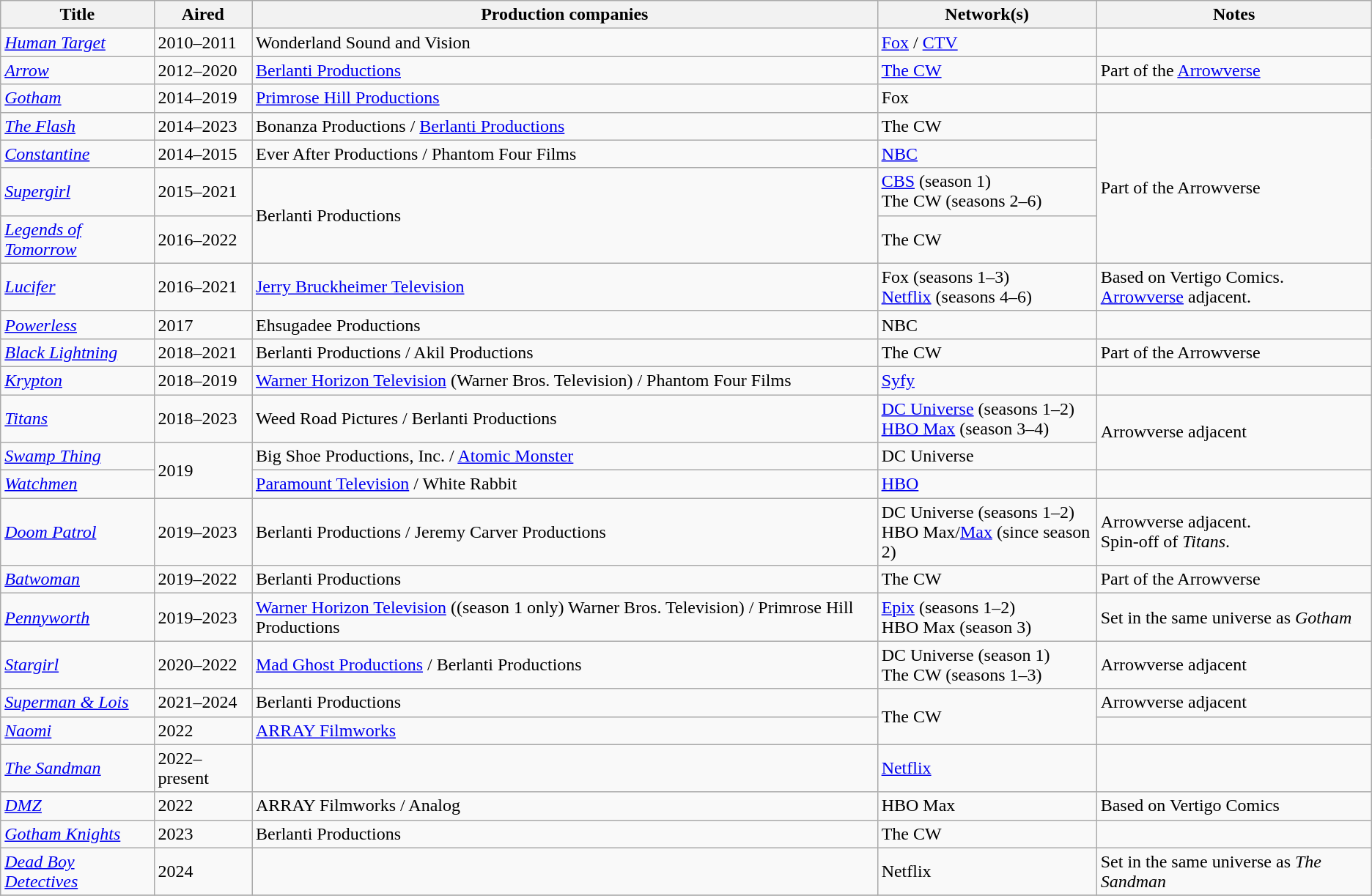<table class="wikitable sortable">
<tr>
<th>Title</th>
<th>Aired</th>
<th>Production companies</th>
<th>Network(s)</th>
<th>Notes</th>
</tr>
<tr>
<td><em><a href='#'>Human Target</a></em></td>
<td>2010–2011</td>
<td>Wonderland Sound and Vision</td>
<td><a href='#'>Fox</a> / <a href='#'>CTV</a></td>
<td></td>
</tr>
<tr>
<td><em><a href='#'>Arrow</a></em></td>
<td>2012–2020</td>
<td><a href='#'>Berlanti Productions</a></td>
<td><a href='#'>The CW</a></td>
<td>Part of the <a href='#'>Arrowverse</a></td>
</tr>
<tr>
<td><em><a href='#'>Gotham</a></em></td>
<td>2014–2019</td>
<td><a href='#'>Primrose Hill Productions</a></td>
<td>Fox</td>
<td></td>
</tr>
<tr>
<td><em><a href='#'>The Flash</a></em></td>
<td>2014–2023</td>
<td>Bonanza Productions / <a href='#'>Berlanti Productions</a></td>
<td>The CW</td>
<td rowspan="4">Part of the Arrowverse</td>
</tr>
<tr>
<td><em><a href='#'>Constantine</a></em></td>
<td>2014–2015</td>
<td>Ever After Productions / Phantom Four Films</td>
<td><a href='#'>NBC</a></td>
</tr>
<tr>
<td><em><a href='#'>Supergirl</a></em></td>
<td>2015–2021</td>
<td rowspan="2">Berlanti Productions</td>
<td><a href='#'>CBS</a> (season 1)<br>The CW (seasons 2–6)</td>
</tr>
<tr>
<td><em><a href='#'>Legends of Tomorrow</a></em></td>
<td>2016–2022</td>
<td>The CW</td>
</tr>
<tr>
<td><em><a href='#'>Lucifer</a></em></td>
<td>2016–2021</td>
<td><a href='#'>Jerry Bruckheimer Television</a></td>
<td>Fox (seasons 1–3)<br><a href='#'>Netflix</a> (seasons 4–6)</td>
<td>Based on Vertigo Comics.<br><a href='#'>Arrowverse</a> adjacent.</td>
</tr>
<tr>
<td><em><a href='#'>Powerless</a></em></td>
<td>2017</td>
<td>Ehsugadee Productions</td>
<td>NBC</td>
<td></td>
</tr>
<tr>
<td><em><a href='#'>Black Lightning</a></em></td>
<td>2018–2021</td>
<td>Berlanti Productions / Akil Productions</td>
<td>The CW</td>
<td>Part of the Arrowverse</td>
</tr>
<tr>
<td><em><a href='#'>Krypton</a></em></td>
<td>2018–2019</td>
<td><a href='#'>Warner Horizon Television</a> (Warner Bros. Television) / Phantom Four Films</td>
<td><a href='#'>Syfy</a></td>
<td></td>
</tr>
<tr>
<td><em><a href='#'>Titans</a></em></td>
<td>2018–2023</td>
<td>Weed Road Pictures / Berlanti Productions</td>
<td><a href='#'>DC Universe</a> (seasons 1–2)<br><a href='#'>HBO Max</a> (season 3–4)</td>
<td rowspan="2">Arrowverse adjacent</td>
</tr>
<tr>
<td><em><a href='#'>Swamp Thing</a></em></td>
<td rowspan="2">2019</td>
<td>Big Shoe Productions, Inc. / <a href='#'>Atomic Monster</a></td>
<td>DC Universe</td>
</tr>
<tr>
<td><em><a href='#'>Watchmen</a></em></td>
<td><a href='#'>Paramount Television</a> / White Rabbit</td>
<td><a href='#'>HBO</a></td>
<td></td>
</tr>
<tr>
<td><em><a href='#'>Doom Patrol</a></em></td>
<td>2019–2023</td>
<td>Berlanti Productions / Jeremy Carver Productions</td>
<td>DC Universe (seasons 1–2)<br>HBO Max/<a href='#'>Max</a> (since season 2)</td>
<td>Arrowverse adjacent.<br>Spin-off of <em>Titans</em>.</td>
</tr>
<tr>
<td><em><a href='#'>Batwoman</a></em></td>
<td>2019–2022</td>
<td>Berlanti Productions</td>
<td>The CW</td>
<td>Part of the Arrowverse</td>
</tr>
<tr>
<td><em><a href='#'>Pennyworth</a></em></td>
<td>2019–2023</td>
<td><a href='#'>Warner Horizon Television</a> ((season 1 only) Warner Bros. Television) / Primrose Hill Productions</td>
<td><a href='#'>Epix</a> (seasons 1–2)<br>HBO Max (season 3)</td>
<td>Set in the same universe as <em>Gotham</em></td>
</tr>
<tr>
<td><em><a href='#'>Stargirl</a></em></td>
<td>2020–2022</td>
<td><a href='#'>Mad Ghost Productions</a> / Berlanti Productions</td>
<td>DC Universe (season 1)<br>The CW (seasons 1–3)</td>
<td>Arrowverse adjacent</td>
</tr>
<tr>
<td><em><a href='#'>Superman & Lois</a></em></td>
<td>2021–2024</td>
<td>Berlanti Productions</td>
<td rowspan="2">The CW</td>
<td>Arrowverse adjacent</td>
</tr>
<tr>
<td><em><a href='#'>Naomi</a></em></td>
<td>2022</td>
<td><a href='#'>ARRAY Filmworks</a></td>
<td></td>
</tr>
<tr>
<td><em><a href='#'>The Sandman</a></em></td>
<td>2022–present</td>
<td></td>
<td><a href='#'>Netflix</a></td>
<td></td>
</tr>
<tr>
<td><em><a href='#'>DMZ</a></em></td>
<td>2022</td>
<td>ARRAY Filmworks / Analog</td>
<td>HBO Max</td>
<td>Based on Vertigo Comics</td>
</tr>
<tr>
<td><em><a href='#'>Gotham Knights</a></em></td>
<td>2023</td>
<td>Berlanti Productions</td>
<td>The CW</td>
<td></td>
</tr>
<tr>
<td><em><a href='#'>Dead Boy Detectives</a></em></td>
<td>2024</td>
<td></td>
<td>Netflix</td>
<td>Set in the same universe as <em>The Sandman</em></td>
</tr>
<tr>
</tr>
</table>
